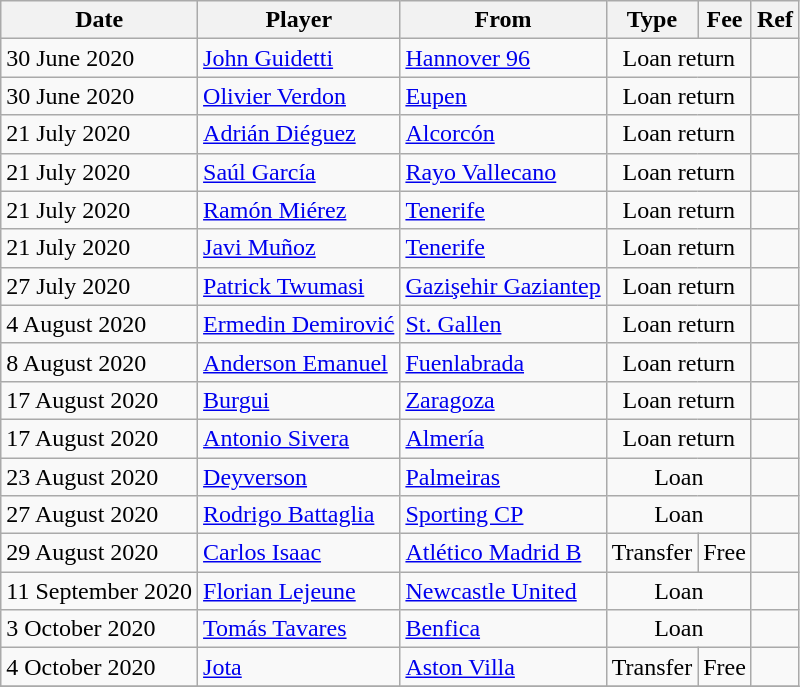<table class="wikitable">
<tr>
<th>Date</th>
<th>Player</th>
<th>From</th>
<th>Type</th>
<th>Fee</th>
<th>Ref</th>
</tr>
<tr>
<td>30 June 2020</td>
<td> <a href='#'>John Guidetti</a></td>
<td> <a href='#'>Hannover 96</a></td>
<td align=center colspan=2>Loan return</td>
<td align=center></td>
</tr>
<tr>
<td>30 June 2020</td>
<td> <a href='#'>Olivier Verdon</a></td>
<td> <a href='#'>Eupen</a></td>
<td align=center colspan=2>Loan return</td>
<td align=center></td>
</tr>
<tr>
<td>21 July 2020</td>
<td> <a href='#'>Adrián Diéguez</a></td>
<td><a href='#'>Alcorcón</a></td>
<td align=center colspan=2>Loan return</td>
<td align=center></td>
</tr>
<tr>
<td>21 July 2020</td>
<td> <a href='#'>Saúl García</a></td>
<td><a href='#'>Rayo Vallecano</a></td>
<td align=center colspan=2>Loan return</td>
<td align=center></td>
</tr>
<tr>
<td>21 July 2020</td>
<td> <a href='#'>Ramón Miérez</a></td>
<td><a href='#'>Tenerife</a></td>
<td align=center colspan=2>Loan return</td>
<td align=center></td>
</tr>
<tr>
<td>21 July 2020</td>
<td> <a href='#'>Javi Muñoz</a></td>
<td><a href='#'>Tenerife</a></td>
<td align=center colspan=2>Loan return</td>
<td align=center></td>
</tr>
<tr>
<td>27 July 2020</td>
<td> <a href='#'>Patrick Twumasi</a></td>
<td> <a href='#'>Gazişehir Gaziantep</a></td>
<td align=center colspan=2>Loan return</td>
<td align=center></td>
</tr>
<tr>
<td>4 August 2020</td>
<td> <a href='#'>Ermedin Demirović</a></td>
<td> <a href='#'>St. Gallen</a></td>
<td align=center colspan=2>Loan return</td>
<td align=center></td>
</tr>
<tr>
<td>8 August 2020</td>
<td> <a href='#'>Anderson Emanuel</a></td>
<td><a href='#'>Fuenlabrada</a></td>
<td align=center colspan=2>Loan return</td>
<td align=center></td>
</tr>
<tr>
<td>17 August 2020</td>
<td> <a href='#'>Burgui</a></td>
<td><a href='#'>Zaragoza</a></td>
<td align=center colspan=2>Loan return</td>
<td align=center></td>
</tr>
<tr>
<td>17 August 2020</td>
<td> <a href='#'>Antonio Sivera</a></td>
<td><a href='#'>Almería</a></td>
<td align=center colspan=2>Loan return</td>
<td align=center></td>
</tr>
<tr>
<td>23 August 2020</td>
<td> <a href='#'>Deyverson</a></td>
<td> <a href='#'>Palmeiras</a></td>
<td align=center colspan=2>Loan</td>
<td align=center></td>
</tr>
<tr>
<td>27 August 2020</td>
<td> <a href='#'>Rodrigo Battaglia</a></td>
<td> <a href='#'>Sporting CP</a></td>
<td align=center colspan=2>Loan</td>
<td align=center></td>
</tr>
<tr>
<td>29 August 2020</td>
<td> <a href='#'>Carlos Isaac</a></td>
<td><a href='#'>Atlético Madrid B</a></td>
<td align=center>Transfer</td>
<td align=center>Free</td>
<td align=center></td>
</tr>
<tr>
<td>11 September 2020</td>
<td> <a href='#'>Florian Lejeune</a></td>
<td> <a href='#'>Newcastle United</a></td>
<td align=center colspan=2>Loan</td>
<td align=center></td>
</tr>
<tr>
<td>3 October 2020</td>
<td> <a href='#'>Tomás Tavares</a></td>
<td> <a href='#'>Benfica</a></td>
<td align=center colspan=2>Loan</td>
<td align=center></td>
</tr>
<tr>
<td>4 October 2020</td>
<td> <a href='#'>Jota</a></td>
<td> <a href='#'>Aston Villa</a></td>
<td align=center>Transfer</td>
<td align=center>Free</td>
<td align=center></td>
</tr>
<tr>
</tr>
</table>
